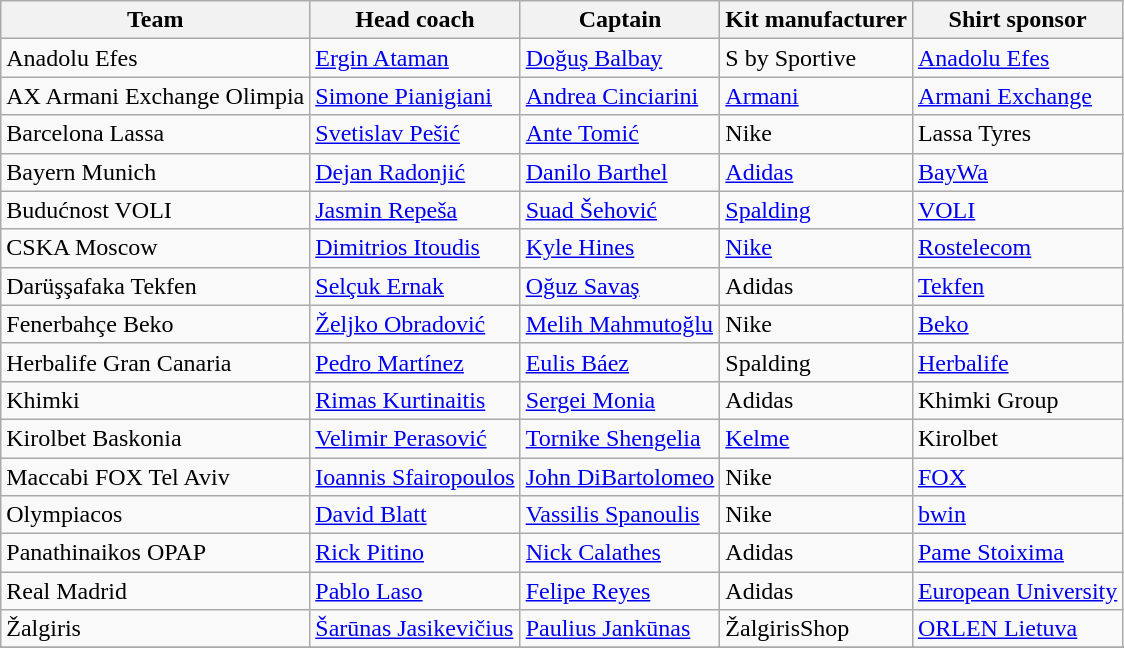<table class="wikitable sortable" style="text-align: left;">
<tr>
<th>Team</th>
<th>Head coach</th>
<th>Captain</th>
<th>Kit manufacturer</th>
<th>Shirt sponsor</th>
</tr>
<tr>
<td> Anadolu Efes</td>
<td> <a href='#'>Ergin Ataman</a></td>
<td> <a href='#'>Doğuş Balbay</a></td>
<td>S by Sportive</td>
<td><a href='#'>Anadolu Efes</a></td>
</tr>
<tr>
<td> AX Armani Exchange Olimpia</td>
<td> <a href='#'>Simone Pianigiani</a></td>
<td> <a href='#'>Andrea Cinciarini</a></td>
<td><a href='#'>Armani</a></td>
<td><a href='#'>Armani Exchange</a></td>
</tr>
<tr>
<td> Barcelona Lassa</td>
<td> <a href='#'>Svetislav Pešić</a></td>
<td> <a href='#'>Ante Tomić</a></td>
<td>Nike</td>
<td>Lassa Tyres</td>
</tr>
<tr>
<td> Bayern Munich</td>
<td> <a href='#'>Dejan Radonjić</a></td>
<td> <a href='#'>Danilo Barthel</a></td>
<td><a href='#'>Adidas</a></td>
<td><a href='#'>BayWa</a></td>
</tr>
<tr>
<td> Budućnost VOLI</td>
<td> <a href='#'>Jasmin Repeša</a></td>
<td> <a href='#'>Suad Šehović</a></td>
<td><a href='#'>Spalding</a></td>
<td><a href='#'>VOLI</a></td>
</tr>
<tr>
<td> CSKA Moscow</td>
<td> <a href='#'>Dimitrios Itoudis</a></td>
<td> <a href='#'>Kyle Hines</a></td>
<td><a href='#'>Nike</a></td>
<td><a href='#'>Rostelecom</a></td>
</tr>
<tr>
<td> Darüşşafaka Tekfen</td>
<td> <a href='#'>Selçuk Ernak</a></td>
<td> <a href='#'>Oğuz Savaş</a></td>
<td>Adidas</td>
<td><a href='#'>Tekfen</a></td>
</tr>
<tr>
<td> Fenerbahçe Beko</td>
<td> <a href='#'>Željko Obradović</a></td>
<td> <a href='#'>Melih Mahmutoğlu</a></td>
<td>Nike</td>
<td><a href='#'>Beko</a></td>
</tr>
<tr>
<td> Herbalife Gran Canaria</td>
<td> <a href='#'>Pedro Martínez</a></td>
<td> <a href='#'>Eulis Báez</a></td>
<td>Spalding</td>
<td><a href='#'>Herbalife</a></td>
</tr>
<tr>
<td> Khimki</td>
<td> <a href='#'>Rimas Kurtinaitis</a></td>
<td> <a href='#'>Sergei Monia</a></td>
<td>Adidas</td>
<td>Khimki Group</td>
</tr>
<tr>
<td> Kirolbet Baskonia</td>
<td> <a href='#'>Velimir Perasović</a></td>
<td> <a href='#'>Tornike Shengelia</a></td>
<td><a href='#'>Kelme</a></td>
<td>Kirolbet</td>
</tr>
<tr>
<td> Maccabi FOX Tel Aviv</td>
<td> <a href='#'>Ioannis Sfairopoulos</a></td>
<td> <a href='#'>John DiBartolomeo</a></td>
<td>Nike</td>
<td><a href='#'>FOX</a></td>
</tr>
<tr>
<td> Olympiacos</td>
<td> <a href='#'>David Blatt</a></td>
<td> <a href='#'>Vassilis Spanoulis</a></td>
<td>Nike</td>
<td><a href='#'>bwin</a></td>
</tr>
<tr>
<td> Panathinaikos OPAP</td>
<td> <a href='#'>Rick Pitino</a></td>
<td> <a href='#'>Nick Calathes</a></td>
<td>Adidas</td>
<td><a href='#'>Pame Stoixima</a></td>
</tr>
<tr>
<td> Real Madrid</td>
<td> <a href='#'>Pablo Laso</a></td>
<td> <a href='#'>Felipe Reyes</a></td>
<td>Adidas</td>
<td><a href='#'>European University</a></td>
</tr>
<tr>
<td> Žalgiris</td>
<td> <a href='#'>Šarūnas Jasikevičius</a></td>
<td> <a href='#'>Paulius Jankūnas</a></td>
<td>ŽalgirisShop</td>
<td><a href='#'>ORLEN Lietuva</a></td>
</tr>
<tr>
</tr>
</table>
